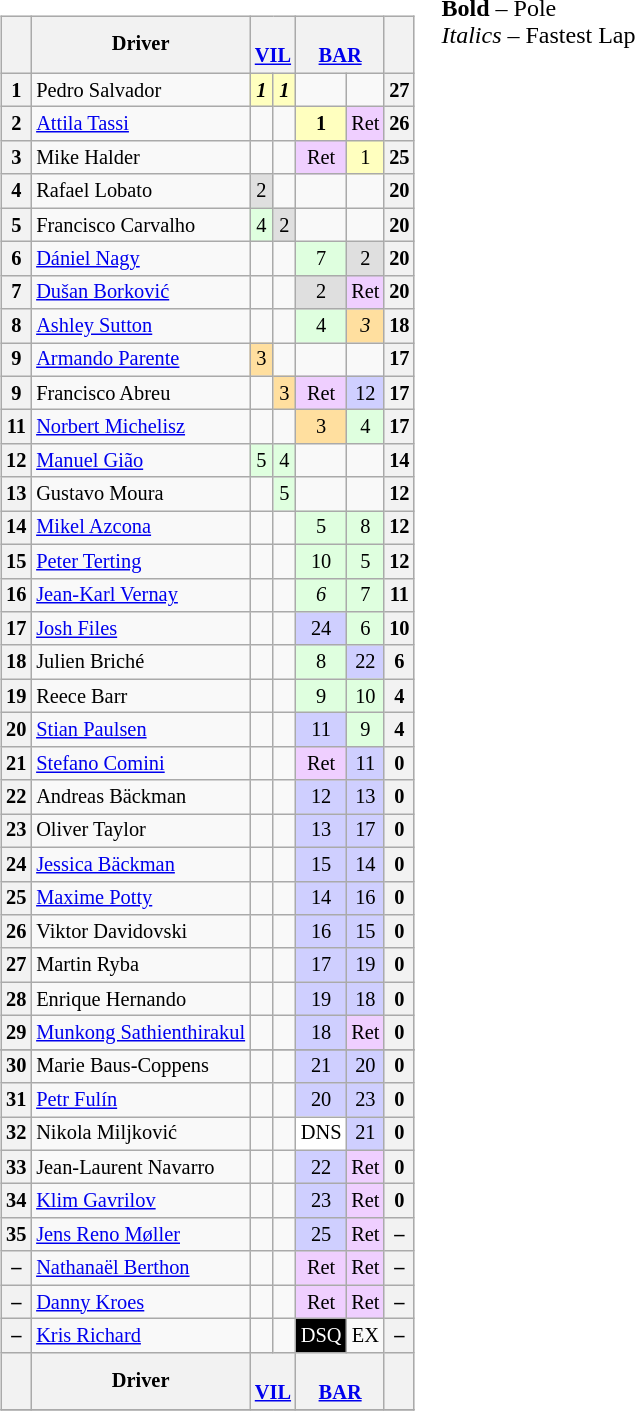<table>
<tr>
<td valign="top"><br><table align=left| class="wikitable" style="font-size: 85%; text-align: center">
<tr valign="top">
<th valign=middle></th>
<th valign=middle>Driver</th>
<th colspan=2><br><a href='#'>VIL</a></th>
<th colspan=2><br><a href='#'>BAR</a></th>
<th valign=middle>  </th>
</tr>
<tr>
<th>1</th>
<td align="left"> Pedro Salvador</td>
<td style="background:#ffffbf;"><strong><em>1</em></strong></td>
<td style="background:#ffffbf;"><strong><em>1</em></strong></td>
<td></td>
<td></td>
<th>27</th>
</tr>
<tr>
<th>2</th>
<td align="left"> <a href='#'>Attila Tassi</a></td>
<td></td>
<td></td>
<td style="background:#ffffbf;"><strong>1</strong></td>
<td style="background:#efcfff;">Ret</td>
<th>26</th>
</tr>
<tr>
<th>3</th>
<td align="left"> Mike Halder</td>
<td></td>
<td></td>
<td style="background:#efcfff;">Ret</td>
<td style="background:#ffffbf;">1</td>
<th>25</th>
</tr>
<tr>
<th>4</th>
<td align="left"> Rafael Lobato</td>
<td style="background:#dfdfdf;">2</td>
<td></td>
<td></td>
<td></td>
<th>20</th>
</tr>
<tr>
<th>5</th>
<td align="left"> Francisco Carvalho</td>
<td style="background:#dfffdf;">4</td>
<td style="background:#dfdfdf;">2</td>
<td></td>
<td></td>
<th>20</th>
</tr>
<tr>
<th>6</th>
<td align="left"> <a href='#'>Dániel Nagy</a></td>
<td></td>
<td></td>
<td style="background:#dfffdf;">7</td>
<td style="background:#dfdfdf;">2</td>
<th>20</th>
</tr>
<tr>
<th>7</th>
<td align="left"> <a href='#'>Dušan Borković</a></td>
<td></td>
<td></td>
<td style="background:#dfdfdf;">2</td>
<td style="background:#efcfff;">Ret</td>
<th>20</th>
</tr>
<tr>
<th>8</th>
<td align="left"> <a href='#'>Ashley Sutton</a></td>
<td></td>
<td></td>
<td style="background:#dfffdf;">4</td>
<td style="background:#ffdf9f;"><em>3</em></td>
<th>18</th>
</tr>
<tr>
<th>9</th>
<td align="left"> <a href='#'>Armando Parente</a></td>
<td style="background:#ffdf9f;">3</td>
<td></td>
<td></td>
<td></td>
<th>17</th>
</tr>
<tr>
<th>9</th>
<td align="left"> Francisco Abreu</td>
<td></td>
<td style="background:#ffdf9f;">3</td>
<td style="background:#efcfff;">Ret</td>
<td style="background:#cfcfff;">12</td>
<th>17</th>
</tr>
<tr>
<th>11</th>
<td align="left"> <a href='#'>Norbert Michelisz</a></td>
<td></td>
<td></td>
<td style="background:#ffdf9f;">3</td>
<td style="background:#dfffdf;">4</td>
<th>17</th>
</tr>
<tr>
<th>12</th>
<td align="left"> <a href='#'>Manuel Gião</a></td>
<td style="background:#dfffdf;">5</td>
<td style="background:#dfffdf;">4</td>
<td></td>
<td></td>
<th>14</th>
</tr>
<tr>
<th>13</th>
<td align="left"> Gustavo Moura</td>
<td></td>
<td style="background:#dfffdf;">5</td>
<td></td>
<td></td>
<th>12</th>
</tr>
<tr>
<th>14</th>
<td align="left"> <a href='#'>Mikel Azcona</a></td>
<td></td>
<td></td>
<td style="background:#dfffdf;">5</td>
<td style="background:#dfffdf;">8</td>
<th>12</th>
</tr>
<tr>
<th>15</th>
<td align="left"> <a href='#'>Peter Terting</a></td>
<td></td>
<td></td>
<td style="background:#dfffdf;">10</td>
<td style="background:#dfffdf;">5</td>
<th>12</th>
</tr>
<tr>
<th>16</th>
<td align="left"> <a href='#'>Jean-Karl Vernay</a></td>
<td></td>
<td></td>
<td style="background:#dfffdf;"><em>6</em></td>
<td style="background:#dfffdf;">7</td>
<th>11</th>
</tr>
<tr>
<th>17</th>
<td align="left"> <a href='#'>Josh Files</a></td>
<td></td>
<td></td>
<td style="background:#cfcfff;">24</td>
<td style="background:#dfffdf;">6</td>
<th>10</th>
</tr>
<tr>
<th>18</th>
<td align="left"> Julien Briché</td>
<td></td>
<td></td>
<td style="background:#dfffdf;">8</td>
<td style="background:#cfcfff;">22</td>
<th>6</th>
</tr>
<tr>
<th>19</th>
<td align="left"> Reece Barr</td>
<td></td>
<td></td>
<td style="background:#dfffdf;">9</td>
<td style="background:#dfffdf;">10</td>
<th>4</th>
</tr>
<tr>
<th>20</th>
<td align="left"> <a href='#'>Stian Paulsen</a></td>
<td></td>
<td></td>
<td style="background:#cfcfff;">11</td>
<td style="background:#dfffdf;">9</td>
<th>4</th>
</tr>
<tr>
<th>21</th>
<td align="left"> <a href='#'>Stefano Comini</a></td>
<td></td>
<td></td>
<td style="background:#efcfff;">Ret</td>
<td style="background:#cfcfff;">11</td>
<th>0</th>
</tr>
<tr>
<th>22</th>
<td align="left"> Andreas Bäckman</td>
<td></td>
<td></td>
<td style="background:#cfcfff;">12</td>
<td style="background:#cfcfff;">13</td>
<th>0</th>
</tr>
<tr>
<th>23</th>
<td align="left"> Oliver Taylor</td>
<td></td>
<td></td>
<td style="background:#cfcfff;">13</td>
<td style="background:#cfcfff;">17</td>
<th>0</th>
</tr>
<tr>
<th>24</th>
<td align="left"> <a href='#'>Jessica Bäckman</a></td>
<td></td>
<td></td>
<td style="background:#cfcfff;">15</td>
<td style="background:#cfcfff;">14</td>
<th>0</th>
</tr>
<tr>
<th>25</th>
<td align="left"> <a href='#'>Maxime Potty</a></td>
<td></td>
<td></td>
<td style="background:#cfcfff;">14</td>
<td style="background:#cfcfff;">16</td>
<th>0</th>
</tr>
<tr>
<th>26</th>
<td align="left"> Viktor Davidovski</td>
<td></td>
<td></td>
<td style="background:#cfcfff;">16</td>
<td style="background:#cfcfff;">15</td>
<th>0</th>
</tr>
<tr>
<th>27</th>
<td align="left"> Martin Ryba</td>
<td></td>
<td></td>
<td style="background:#cfcfff;">17</td>
<td style="background:#cfcfff;">19</td>
<th>0</th>
</tr>
<tr>
<th>28</th>
<td align="left"> Enrique Hernando</td>
<td></td>
<td></td>
<td style="background:#cfcfff;">19</td>
<td style="background:#cfcfff;">18</td>
<th>0</th>
</tr>
<tr>
<th>29</th>
<td align="left"> <a href='#'>Munkong Sathienthirakul</a></td>
<td></td>
<td></td>
<td style="background:#cfcfff;">18</td>
<td style="background:#efcfff;">Ret</td>
<th>0</th>
</tr>
<tr>
</tr>
<tr>
<th>30</th>
<td align="left"> Marie Baus-Coppens</td>
<td></td>
<td></td>
<td style="background:#cfcfff;">21</td>
<td style="background:#cfcfff;">20</td>
<th>0</th>
</tr>
<tr>
<th>31</th>
<td align="left"> <a href='#'>Petr Fulín</a></td>
<td></td>
<td></td>
<td style="background:#cfcfff;">20</td>
<td style="background:#cfcfff;">23</td>
<th>0</th>
</tr>
<tr>
<th>32</th>
<td align="left"> Nikola Miljković</td>
<td></td>
<td></td>
<td style="background:#ffffff;">DNS</td>
<td style="background:#cfcfff;">21</td>
<th>0</th>
</tr>
<tr>
<th>33</th>
<td align="left"> Jean-Laurent Navarro</td>
<td></td>
<td></td>
<td style="background:#cfcfff;">22</td>
<td style="background:#efcfff;">Ret</td>
<th>0</th>
</tr>
<tr>
<th>34</th>
<td align="left"> <a href='#'>Klim Gavrilov</a></td>
<td></td>
<td></td>
<td style="background:#cfcfff;">23</td>
<td style="background:#efcfff;">Ret</td>
<th>0</th>
</tr>
<tr>
<th>35</th>
<td align="left"> <a href='#'>Jens Reno Møller</a></td>
<td></td>
<td></td>
<td style="background:#cfcfff;">25</td>
<td style="background:#efcfff;">Ret</td>
<th>–</th>
</tr>
<tr>
<th>–</th>
<td align="left"> <a href='#'>Nathanaël Berthon</a></td>
<td></td>
<td></td>
<td style="background:#efcfff;">Ret</td>
<td style="background:#efcfff;">Ret</td>
<th>–</th>
</tr>
<tr>
<th>–</th>
<td align="left"> <a href='#'>Danny Kroes</a></td>
<td></td>
<td></td>
<td style="background:#efcfff;">Ret</td>
<td style="background:#efcfff;">Ret</td>
<th>–</th>
</tr>
<tr>
<th>–</th>
<td align="left"> <a href='#'>Kris Richard</a></td>
<td></td>
<td></td>
<td style="background:#000000; color:#ffffff;">DSQ</td>
<td>EX</td>
<th>–</th>
</tr>
<tr>
<th valign=middle></th>
<th valign=middle>Driver</th>
<th colspan=2><br><a href='#'>VIL</a></th>
<th colspan=2><br><a href='#'>BAR</a></th>
<th valign=middle>  </th>
</tr>
<tr>
</tr>
</table>
</td>
<td valign="top"><br>
<span><strong>Bold</strong> – Pole<br>
<em>Italics</em> – Fastest Lap</span></td>
</tr>
</table>
